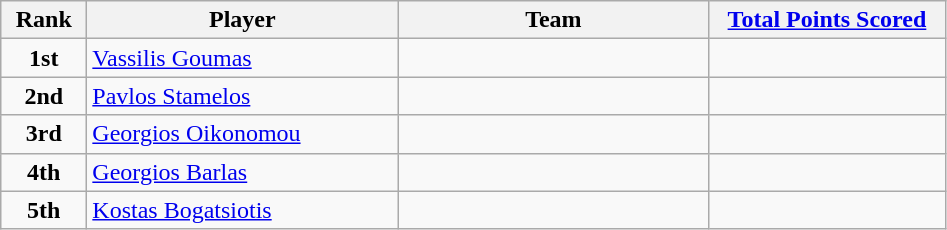<table class="wikitable sortable">
<tr>
<th style="width:50px;">Rank</th>
<th style="width:200px;">Player</th>
<th style="width:200px;">Team</th>
<th style="width:150px;"><a href='#'>Total Points Scored</a></th>
</tr>
<tr>
<td style="text-align:center;"><strong>1st</strong></td>
<td> <a href='#'>Vassilis Goumas</a></td>
<td></td>
<td></td>
</tr>
<tr>
<td style="text-align:center;"><strong>2nd</strong></td>
<td> <a href='#'>Pavlos Stamelos</a></td>
<td></td>
<td></td>
</tr>
<tr>
<td style="text-align:center;"><strong>3rd</strong></td>
<td> <a href='#'>Georgios Oikonomou</a></td>
<td></td>
<td></td>
</tr>
<tr>
<td style="text-align:center;"><strong>4th</strong></td>
<td> <a href='#'>Georgios Barlas</a></td>
<td></td>
<td></td>
</tr>
<tr>
<td style="text-align:center;"><strong>5th</strong></td>
<td> <a href='#'>Kostas Bogatsiotis</a></td>
<td></td>
<td></td>
</tr>
</table>
